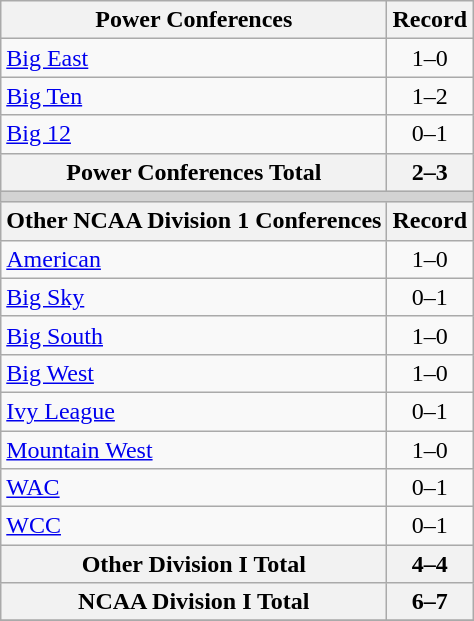<table class="wikitable">
<tr>
<th>Power Conferences</th>
<th>Record</th>
</tr>
<tr>
<td><a href='#'>Big East</a></td>
<td align=center>1–0</td>
</tr>
<tr>
<td><a href='#'>Big Ten</a></td>
<td align=center>1–2</td>
</tr>
<tr>
<td><a href='#'>Big 12</a></td>
<td align=center>0–1</td>
</tr>
<tr>
<th>Power Conferences Total</th>
<th>2–3</th>
</tr>
<tr>
<th colspan="2" style="background:lightgrey;"></th>
</tr>
<tr>
<th>Other NCAA Division 1 Conferences</th>
<th>Record</th>
</tr>
<tr>
<td><a href='#'>American</a></td>
<td align=center>1–0</td>
</tr>
<tr>
<td><a href='#'>Big Sky</a></td>
<td align=center>0–1</td>
</tr>
<tr>
<td><a href='#'>Big South</a></td>
<td align=center>1–0</td>
</tr>
<tr>
<td><a href='#'>Big West</a></td>
<td align=center>1–0</td>
</tr>
<tr>
<td><a href='#'>Ivy League</a></td>
<td align=center>0–1</td>
</tr>
<tr>
<td><a href='#'>Mountain West</a></td>
<td align=center>1–0</td>
</tr>
<tr>
<td><a href='#'>WAC</a></td>
<td align=center>0–1</td>
</tr>
<tr>
<td><a href='#'>WCC</a></td>
<td align=center>0–1</td>
</tr>
<tr>
<th>Other Division I Total</th>
<th>4–4</th>
</tr>
<tr>
<th>NCAA Division I Total</th>
<th>6–7</th>
</tr>
<tr>
</tr>
</table>
